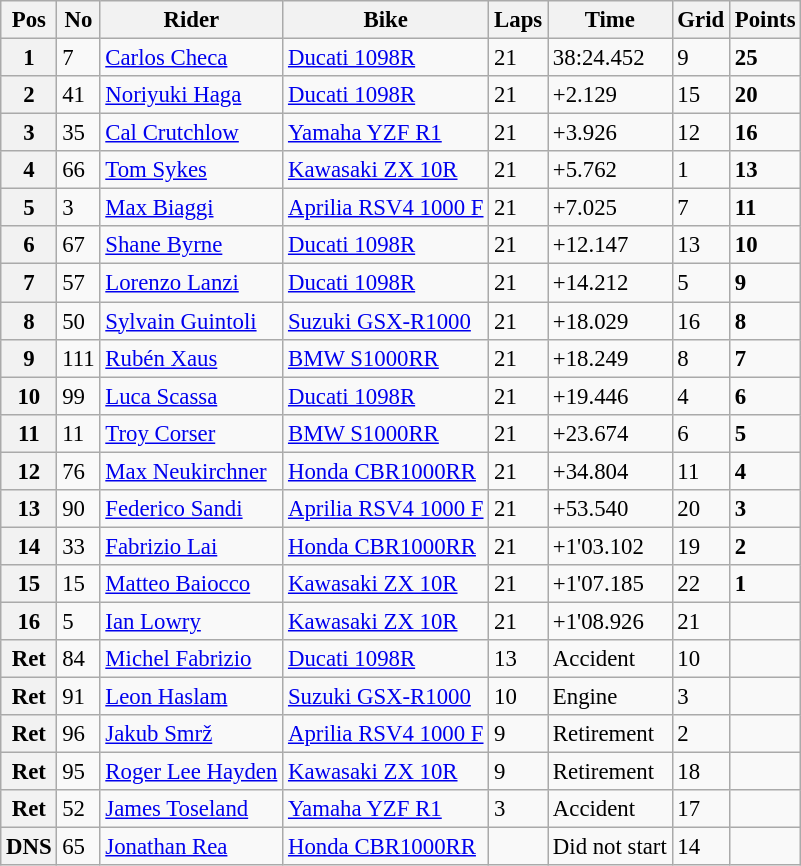<table class="wikitable" style="font-size: 95%;">
<tr>
<th>Pos</th>
<th>No</th>
<th>Rider</th>
<th>Bike</th>
<th>Laps</th>
<th>Time</th>
<th>Grid</th>
<th>Points</th>
</tr>
<tr>
<th>1</th>
<td>7</td>
<td> <a href='#'>Carlos Checa</a></td>
<td><a href='#'>Ducati 1098R</a></td>
<td>21</td>
<td>38:24.452</td>
<td>9</td>
<td><strong>25</strong></td>
</tr>
<tr>
<th>2</th>
<td>41</td>
<td> <a href='#'>Noriyuki Haga</a></td>
<td><a href='#'>Ducati 1098R</a></td>
<td>21</td>
<td>+2.129</td>
<td>15</td>
<td><strong>20</strong></td>
</tr>
<tr>
<th>3</th>
<td>35</td>
<td> <a href='#'>Cal Crutchlow</a></td>
<td><a href='#'>Yamaha YZF R1</a></td>
<td>21</td>
<td>+3.926</td>
<td>12</td>
<td><strong>16</strong></td>
</tr>
<tr>
<th>4</th>
<td>66</td>
<td> <a href='#'>Tom Sykes</a></td>
<td><a href='#'>Kawasaki ZX 10R</a></td>
<td>21</td>
<td>+5.762</td>
<td>1</td>
<td><strong>13</strong></td>
</tr>
<tr>
<th>5</th>
<td>3</td>
<td> <a href='#'>Max Biaggi</a></td>
<td><a href='#'>Aprilia RSV4 1000 F</a></td>
<td>21</td>
<td>+7.025</td>
<td>7</td>
<td><strong>11</strong></td>
</tr>
<tr>
<th>6</th>
<td>67</td>
<td> <a href='#'>Shane Byrne</a></td>
<td><a href='#'>Ducati 1098R</a></td>
<td>21</td>
<td>+12.147</td>
<td>13</td>
<td><strong>10</strong></td>
</tr>
<tr>
<th>7</th>
<td>57</td>
<td> <a href='#'>Lorenzo Lanzi</a></td>
<td><a href='#'>Ducati 1098R</a></td>
<td>21</td>
<td>+14.212</td>
<td>5</td>
<td><strong>9</strong></td>
</tr>
<tr>
<th>8</th>
<td>50</td>
<td> <a href='#'>Sylvain Guintoli</a></td>
<td><a href='#'>Suzuki GSX-R1000</a></td>
<td>21</td>
<td>+18.029</td>
<td>16</td>
<td><strong>8</strong></td>
</tr>
<tr>
<th>9</th>
<td>111</td>
<td> <a href='#'>Rubén Xaus</a></td>
<td><a href='#'>BMW S1000RR</a></td>
<td>21</td>
<td>+18.249</td>
<td>8</td>
<td><strong>7</strong></td>
</tr>
<tr>
<th>10</th>
<td>99</td>
<td> <a href='#'>Luca Scassa</a></td>
<td><a href='#'>Ducati 1098R</a></td>
<td>21</td>
<td>+19.446</td>
<td>4</td>
<td><strong>6</strong></td>
</tr>
<tr>
<th>11</th>
<td>11</td>
<td> <a href='#'>Troy Corser</a></td>
<td><a href='#'>BMW S1000RR</a></td>
<td>21</td>
<td>+23.674</td>
<td>6</td>
<td><strong>5</strong></td>
</tr>
<tr>
<th>12</th>
<td>76</td>
<td> <a href='#'>Max Neukirchner</a></td>
<td><a href='#'>Honda CBR1000RR</a></td>
<td>21</td>
<td>+34.804</td>
<td>11</td>
<td><strong>4</strong></td>
</tr>
<tr>
<th>13</th>
<td>90</td>
<td> <a href='#'>Federico Sandi</a></td>
<td><a href='#'>Aprilia RSV4 1000 F</a></td>
<td>21</td>
<td>+53.540</td>
<td>20</td>
<td><strong>3</strong></td>
</tr>
<tr>
<th>14</th>
<td>33</td>
<td> <a href='#'>Fabrizio Lai</a></td>
<td><a href='#'>Honda CBR1000RR</a></td>
<td>21</td>
<td>+1'03.102</td>
<td>19</td>
<td><strong>2</strong></td>
</tr>
<tr>
<th>15</th>
<td>15</td>
<td> <a href='#'>Matteo Baiocco</a></td>
<td><a href='#'>Kawasaki ZX 10R</a></td>
<td>21</td>
<td>+1'07.185</td>
<td>22</td>
<td><strong>1</strong></td>
</tr>
<tr>
<th>16</th>
<td>5</td>
<td> <a href='#'>Ian Lowry</a></td>
<td><a href='#'>Kawasaki ZX 10R</a></td>
<td>21</td>
<td>+1'08.926</td>
<td>21</td>
<td></td>
</tr>
<tr>
<th>Ret</th>
<td>84</td>
<td> <a href='#'>Michel Fabrizio</a></td>
<td><a href='#'>Ducati 1098R</a></td>
<td>13</td>
<td>Accident</td>
<td>10</td>
<td></td>
</tr>
<tr>
<th>Ret</th>
<td>91</td>
<td> <a href='#'>Leon Haslam</a></td>
<td><a href='#'>Suzuki GSX-R1000</a></td>
<td>10</td>
<td>Engine</td>
<td>3</td>
<td></td>
</tr>
<tr>
<th>Ret</th>
<td>96</td>
<td> <a href='#'>Jakub Smrž</a></td>
<td><a href='#'>Aprilia RSV4 1000 F</a></td>
<td>9</td>
<td>Retirement</td>
<td>2</td>
<td></td>
</tr>
<tr>
<th>Ret</th>
<td>95</td>
<td> <a href='#'>Roger Lee Hayden</a></td>
<td><a href='#'>Kawasaki ZX 10R</a></td>
<td>9</td>
<td>Retirement</td>
<td>18</td>
<td></td>
</tr>
<tr>
<th>Ret</th>
<td>52</td>
<td> <a href='#'>James Toseland</a></td>
<td><a href='#'>Yamaha YZF R1</a></td>
<td>3</td>
<td>Accident</td>
<td>17</td>
<td></td>
</tr>
<tr>
<th>DNS</th>
<td>65</td>
<td> <a href='#'>Jonathan Rea</a></td>
<td><a href='#'>Honda CBR1000RR</a></td>
<td></td>
<td>Did not start</td>
<td>14</td>
<td></td>
</tr>
</table>
